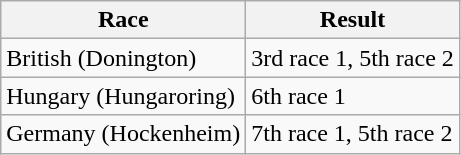<table class="wikitable" border="1">
<tr>
<th>Race</th>
<th>Result</th>
</tr>
<tr>
<td>British (Donington)</td>
<td>3rd race 1, 5th race 2</td>
</tr>
<tr>
<td>Hungary (Hungaroring)</td>
<td>6th race 1</td>
</tr>
<tr>
<td>Germany (Hockenheim)</td>
<td>7th race 1, 5th race 2</td>
</tr>
</table>
